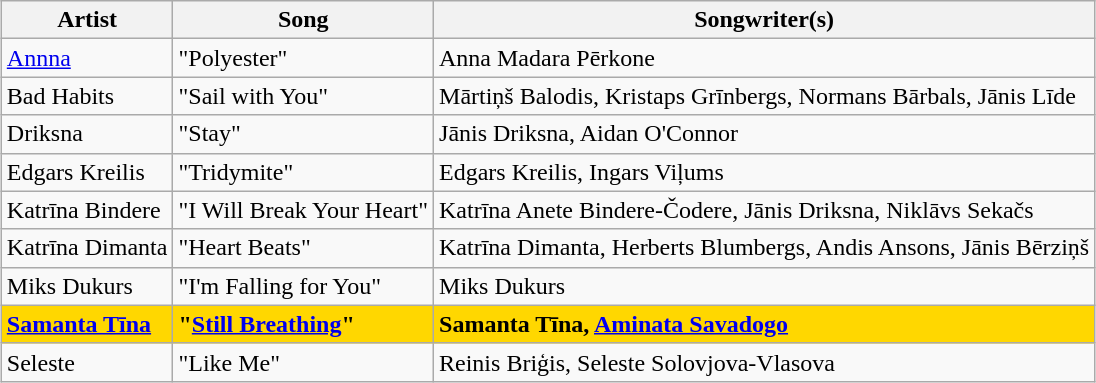<table class="sortable wikitable" style="margin: 1em auto 1em auto">
<tr>
<th>Artist</th>
<th>Song</th>
<th>Songwriter(s)</th>
</tr>
<tr>
<td align="left"><a href='#'>Annna</a></td>
<td align="left">"Polyester"</td>
<td align="left">Anna Madara Pērkone</td>
</tr>
<tr>
<td align="left">Bad Habits</td>
<td align="left">"Sail with You"</td>
<td align="left">Mārtiņš Balodis, Kristaps Grīnbergs, Normans Bārbals, Jānis Līde</td>
</tr>
<tr>
<td align="left">Driksna</td>
<td align="left">"Stay"</td>
<td align="left">Jānis Driksna, Aidan O'Connor</td>
</tr>
<tr>
<td align="left">Edgars Kreilis</td>
<td align="left">"Tridymite"</td>
<td align="left">Edgars Kreilis, Ingars Viļums</td>
</tr>
<tr>
<td align="left">Katrīna Bindere</td>
<td align="left">"I Will Break Your Heart"</td>
<td align="left">Katrīna Anete Bindere-Čodere, Jānis Driksna, Niklāvs Sekačs</td>
</tr>
<tr>
<td align="left">Katrīna Dimanta</td>
<td align="left">"Heart Beats"</td>
<td align="left">Katrīna Dimanta, Herberts Blumbergs, Andis Ansons, Jānis Bērziņš</td>
</tr>
<tr>
<td align="left">Miks Dukurs</td>
<td align="left">"I'm Falling for You"</td>
<td align="left">Miks Dukurs</td>
</tr>
<tr style="font-weight:bold; background:gold;">
<td align="left"><a href='#'>Samanta Tīna</a></td>
<td align="left">"<a href='#'>Still Breathing</a>"</td>
<td align="left">Samanta Tīna, <a href='#'>Aminata Savadogo</a></td>
</tr>
<tr>
<td align="left">Seleste</td>
<td align="left">"Like Me"</td>
<td align="left">Reinis Briģis, Seleste Solovjova-Vlasova</td>
</tr>
</table>
